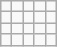<table class="wikitable">
<tr>
<td></td>
<td></td>
<td></td>
<td></td>
<td></td>
</tr>
<tr>
<td></td>
<td></td>
<td></td>
<td></td>
<td></td>
</tr>
<tr>
<td></td>
<td></td>
<td></td>
<td></td>
<td></td>
</tr>
<tr>
<td></td>
<td></td>
<td></td>
<td></td>
</tr>
</table>
